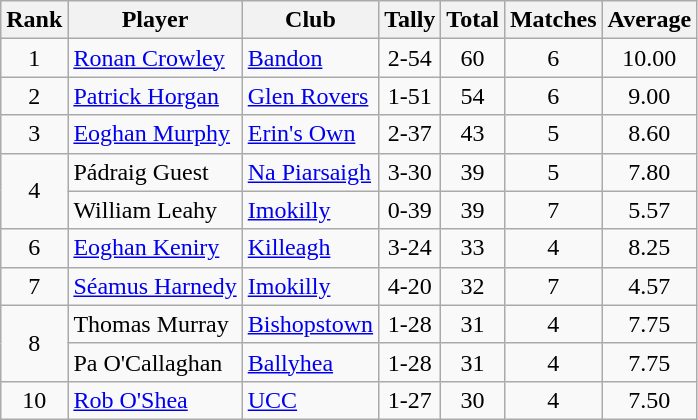<table class="wikitable">
<tr>
<th>Rank</th>
<th>Player</th>
<th>Club</th>
<th>Tally</th>
<th>Total</th>
<th>Matches</th>
<th>Average</th>
</tr>
<tr>
<td rowspan=1 align=center>1</td>
<td><a href='#'>Ronan Crowley</a></td>
<td><a href='#'>Bandon</a></td>
<td align=center>2-54</td>
<td align=center>60</td>
<td align=center>6</td>
<td align=center>10.00</td>
</tr>
<tr>
<td rowspan=1 align=center>2</td>
<td><a href='#'>Patrick Horgan</a></td>
<td><a href='#'>Glen Rovers</a></td>
<td align=center>1-51</td>
<td align=center>54</td>
<td align=center>6</td>
<td align=center>9.00</td>
</tr>
<tr>
<td rowspan=1 align=center>3</td>
<td><a href='#'>Eoghan Murphy</a></td>
<td><a href='#'>Erin's Own</a></td>
<td align=center>2-37</td>
<td align=center>43</td>
<td align=center>5</td>
<td align=center>8.60</td>
</tr>
<tr>
<td rowspan=2 align=center>4</td>
<td>Pádraig Guest</td>
<td><a href='#'>Na Piarsaigh</a></td>
<td align=center>3-30</td>
<td align=center>39</td>
<td align=center>5</td>
<td align=center>7.80</td>
</tr>
<tr>
<td>William Leahy</td>
<td><a href='#'>Imokilly</a></td>
<td align=center>0-39</td>
<td align=center>39</td>
<td align=center>7</td>
<td align=center>5.57</td>
</tr>
<tr>
<td rowspan=1 align=center>6</td>
<td><a href='#'>Eoghan Keniry</a></td>
<td><a href='#'>Killeagh</a></td>
<td align=center>3-24</td>
<td align=center>33</td>
<td align=center>4</td>
<td align=center>8.25</td>
</tr>
<tr>
<td rowspan=1 align=center>7</td>
<td><a href='#'>Séamus Harnedy</a></td>
<td><a href='#'>Imokilly</a></td>
<td align=center>4-20</td>
<td align=center>32</td>
<td align=center>7</td>
<td align=center>4.57</td>
</tr>
<tr>
<td rowspan=2 align=center>8</td>
<td>Thomas Murray</td>
<td><a href='#'>Bishopstown</a></td>
<td align=center>1-28</td>
<td align=center>31</td>
<td align=center>4</td>
<td align=center>7.75</td>
</tr>
<tr>
<td>Pa O'Callaghan</td>
<td><a href='#'>Ballyhea</a></td>
<td align=center>1-28</td>
<td align=center>31</td>
<td align=center>4</td>
<td align=center>7.75</td>
</tr>
<tr>
<td rowspan=1 align=center>10</td>
<td><a href='#'>Rob O'Shea</a></td>
<td><a href='#'>UCC</a></td>
<td align=center>1-27</td>
<td align=center>30</td>
<td align=center>4</td>
<td align=center>7.50</td>
</tr>
</table>
